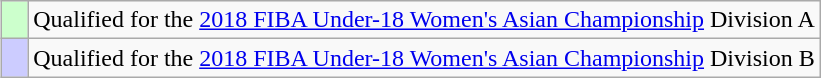<table class="wikitable" align=right>
<tr>
<td width=10px bgcolor=ccffcc></td>
<td>Qualified for the <a href='#'>2018 FIBA Under-18 Women's Asian Championship</a> Division A</td>
</tr>
<tr>
<td width=10px bgcolor=ccccff></td>
<td>Qualified for the <a href='#'>2018 FIBA Under-18 Women's Asian Championship</a> Division B</td>
</tr>
</table>
